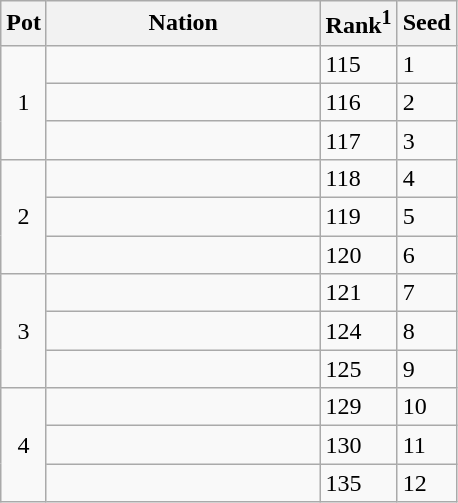<table class="wikitable">
<tr>
<th>Pot</th>
<th width="175">Nation</th>
<th>Rank<sup>1</sup></th>
<th>Seed</th>
</tr>
<tr>
<td rowspan=3 style="text-align:center;">1</td>
<td></td>
<td>115</td>
<td>1</td>
</tr>
<tr>
<td></td>
<td>116</td>
<td>2</td>
</tr>
<tr>
<td></td>
<td>117</td>
<td>3</td>
</tr>
<tr>
<td rowspan=3 style="text-align:center;">2</td>
<td></td>
<td>118</td>
<td>4</td>
</tr>
<tr>
<td></td>
<td>119</td>
<td>5</td>
</tr>
<tr>
<td></td>
<td>120</td>
<td>6</td>
</tr>
<tr>
<td rowspan=3 style="text-align:center;">3</td>
<td></td>
<td>121</td>
<td>7</td>
</tr>
<tr>
<td></td>
<td>124</td>
<td>8</td>
</tr>
<tr>
<td></td>
<td>125</td>
<td>9</td>
</tr>
<tr>
<td rowspan=3 style="text-align:center;">4</td>
<td></td>
<td>129</td>
<td>10</td>
</tr>
<tr>
<td></td>
<td>130</td>
<td>11</td>
</tr>
<tr>
<td></td>
<td>135</td>
<td>12</td>
</tr>
</table>
